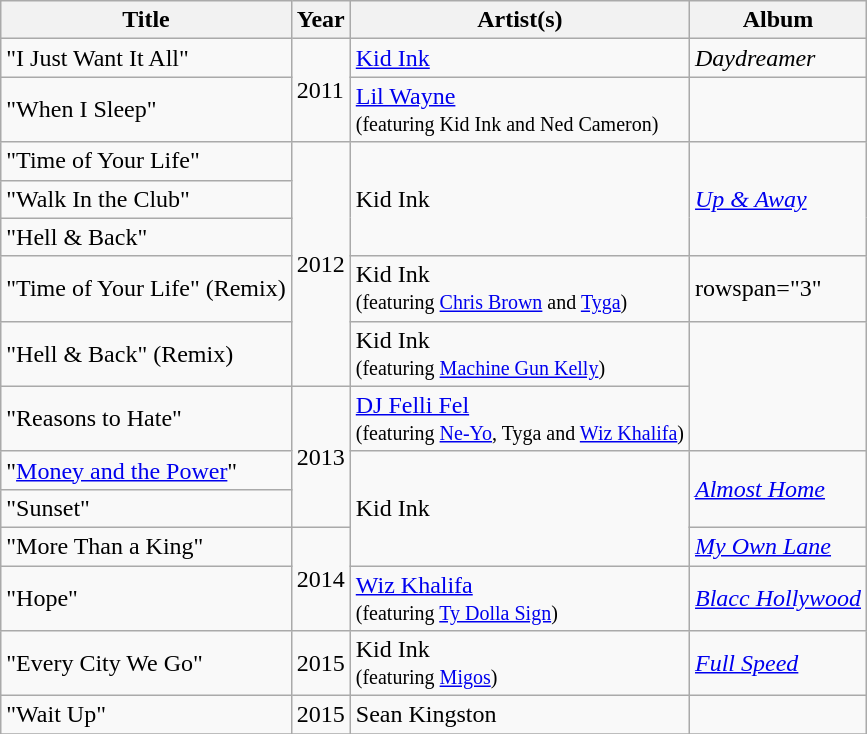<table class="wikitable plainrowheaders">
<tr>
<th scope="col">Title</th>
<th scope="col">Year</th>
<th scope="col">Artist(s)</th>
<th scope="col">Album</th>
</tr>
<tr>
<td>"I Just Want It All"</td>
<td rowspan="2">2011</td>
<td><a href='#'>Kid Ink</a></td>
<td><em>Daydreamer</em></td>
</tr>
<tr>
<td>"When I Sleep"</td>
<td><a href='#'>Lil Wayne</a><br><small>(featuring Kid Ink and Ned Cameron)</small></td>
<td></td>
</tr>
<tr>
<td>"Time of Your Life"</td>
<td rowspan="5">2012</td>
<td rowspan="3">Kid Ink</td>
<td rowspan="3"><em><a href='#'>Up & Away</a></em></td>
</tr>
<tr>
<td>"Walk In the Club"</td>
</tr>
<tr>
<td>"Hell & Back"</td>
</tr>
<tr>
<td>"Time of Your Life" (Remix)</td>
<td>Kid Ink<br><small>(featuring <a href='#'>Chris Brown</a> and <a href='#'>Tyga</a>)</small></td>
<td>rowspan="3" </td>
</tr>
<tr>
<td>"Hell & Back" (Remix)</td>
<td>Kid Ink<br><small>(featuring <a href='#'>Machine Gun Kelly</a>)</small></td>
</tr>
<tr>
<td>"Reasons to Hate"</td>
<td rowspan="3">2013</td>
<td><a href='#'>DJ Felli Fel</a><br><small>(featuring <a href='#'>Ne-Yo</a>, Tyga and <a href='#'>Wiz Khalifa</a>)</small></td>
</tr>
<tr>
<td>"<a href='#'>Money and the Power</a>"</td>
<td rowspan="3">Kid Ink</td>
<td rowspan="2"><em><a href='#'>Almost Home</a></em></td>
</tr>
<tr>
<td>"Sunset"</td>
</tr>
<tr>
<td>"More Than a King"</td>
<td rowspan="2">2014</td>
<td><em><a href='#'>My Own Lane</a></em></td>
</tr>
<tr>
<td>"Hope"</td>
<td><a href='#'>Wiz Khalifa</a><br><small>(featuring <a href='#'>Ty Dolla Sign</a>)</small></td>
<td><em><a href='#'>Blacc Hollywood</a></em></td>
</tr>
<tr>
<td>"Every City We Go"</td>
<td>2015</td>
<td>Kid Ink<br><small>(featuring <a href='#'>Migos</a>)</small></td>
<td><em><a href='#'>Full Speed</a></em></td>
</tr>
<tr>
<td>"Wait Up"</td>
<td>2015</td>
<td>Sean Kingston</td>
<td></td>
</tr>
<tr>
</tr>
</table>
